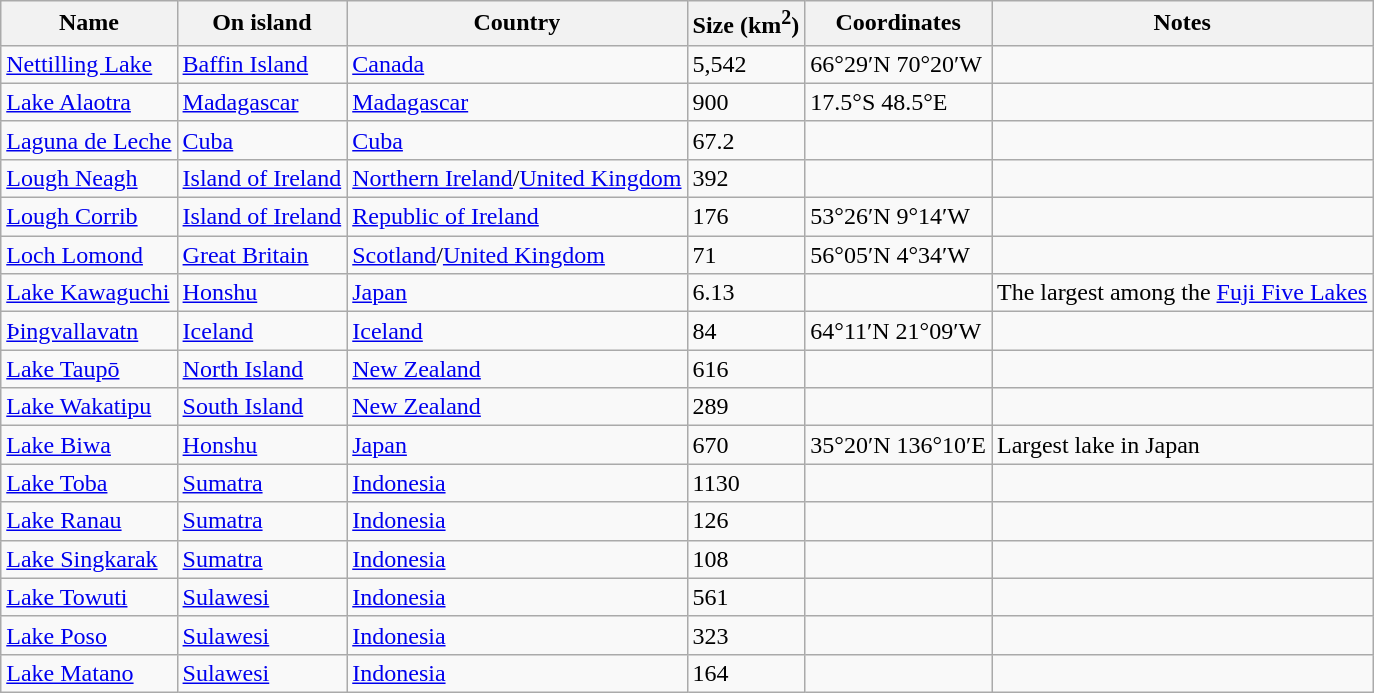<table class="wikitable sortable">
<tr>
<th>Name</th>
<th>On island</th>
<th>Country</th>
<th>Size (km<sup>2</sup>)</th>
<th>Coordinates</th>
<th>Notes</th>
</tr>
<tr>
<td><a href='#'>Nettilling Lake</a></td>
<td><a href='#'>Baffin Island</a></td>
<td><a href='#'>Canada</a></td>
<td>5,542</td>
<td>66°29′N 70°20′W</td>
<td></td>
</tr>
<tr>
<td><a href='#'>Lake Alaotra</a></td>
<td><a href='#'>Madagascar</a></td>
<td><a href='#'>Madagascar</a></td>
<td>900</td>
<td>17.5°S 48.5°E</td>
<td></td>
</tr>
<tr>
<td><a href='#'>Laguna de Leche</a></td>
<td><a href='#'>Cuba</a></td>
<td><a href='#'>Cuba</a></td>
<td>67.2</td>
<td></td>
<td></td>
</tr>
<tr>
<td><a href='#'>Lough Neagh</a></td>
<td><a href='#'>Island of Ireland</a></td>
<td><a href='#'>Northern Ireland</a>/<a href='#'>United Kingdom</a></td>
<td>392</td>
<td></td>
<td></td>
</tr>
<tr>
<td><a href='#'>Lough Corrib</a></td>
<td><a href='#'>Island of Ireland</a></td>
<td><a href='#'>Republic of Ireland</a></td>
<td>176</td>
<td>53°26′N 9°14′W</td>
<td></td>
</tr>
<tr>
<td><a href='#'>Loch Lomond</a></td>
<td><a href='#'>Great Britain</a></td>
<td><a href='#'>Scotland</a>/<a href='#'>United Kingdom</a></td>
<td>71</td>
<td>56°05′N 4°34′W</td>
<td></td>
</tr>
<tr>
<td><a href='#'>Lake Kawaguchi</a></td>
<td><a href='#'>Honshu</a></td>
<td><a href='#'>Japan</a></td>
<td>6.13</td>
<td></td>
<td>The largest among the <a href='#'>Fuji Five Lakes</a></td>
</tr>
<tr>
<td><a href='#'>Þingvallavatn</a></td>
<td><a href='#'>Iceland</a></td>
<td><a href='#'>Iceland</a></td>
<td>84</td>
<td>64°11′N 21°09′W</td>
<td></td>
</tr>
<tr>
<td><a href='#'>Lake Taupō</a></td>
<td><a href='#'>North Island</a></td>
<td><a href='#'>New Zealand</a></td>
<td>616</td>
<td></td>
<td></td>
</tr>
<tr>
<td><a href='#'>Lake Wakatipu</a></td>
<td><a href='#'>South Island</a></td>
<td><a href='#'>New Zealand</a></td>
<td>289</td>
<td></td>
<td></td>
</tr>
<tr>
<td><a href='#'>Lake Biwa</a></td>
<td><a href='#'>Honshu</a></td>
<td><a href='#'>Japan</a></td>
<td>670</td>
<td>35°20′N 136°10′E</td>
<td>Largest lake in Japan</td>
</tr>
<tr>
<td><a href='#'>Lake Toba</a></td>
<td><a href='#'>Sumatra</a></td>
<td><a href='#'>Indonesia</a></td>
<td>1130</td>
<td></td>
<td></td>
</tr>
<tr>
<td><a href='#'>Lake Ranau</a></td>
<td><a href='#'>Sumatra</a></td>
<td><a href='#'>Indonesia</a></td>
<td>126</td>
<td></td>
<td></td>
</tr>
<tr>
<td><a href='#'>Lake Singkarak</a></td>
<td><a href='#'>Sumatra</a></td>
<td><a href='#'>Indonesia</a></td>
<td>108</td>
<td></td>
<td></td>
</tr>
<tr>
<td><a href='#'>Lake Towuti</a></td>
<td><a href='#'>Sulawesi</a></td>
<td><a href='#'>Indonesia</a></td>
<td>561</td>
<td></td>
<td></td>
</tr>
<tr>
<td><a href='#'>Lake Poso</a></td>
<td><a href='#'>Sulawesi</a></td>
<td><a href='#'>Indonesia</a></td>
<td>323</td>
<td></td>
<td></td>
</tr>
<tr>
<td><a href='#'>Lake Matano</a></td>
<td><a href='#'>Sulawesi</a></td>
<td><a href='#'>Indonesia</a></td>
<td>164</td>
<td></td>
<td></td>
</tr>
</table>
